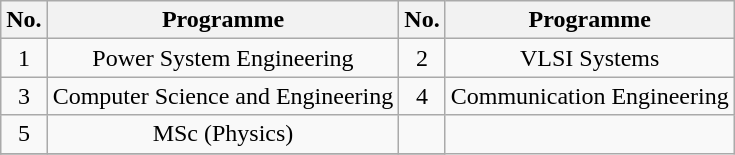<table class="wikitable sortable" style="text-align:center">
<tr>
<th scope=col>No.</th>
<th scope=col>Programme</th>
<th scope=col>No.</th>
<th scope=col>Programme</th>
</tr>
<tr>
<td>1</td>
<td>Power System Engineering</td>
<td>2</td>
<td>VLSI Systems</td>
</tr>
<tr>
<td>3</td>
<td>Computer Science and Engineering</td>
<td>4</td>
<td>Communication Engineering</td>
</tr>
<tr>
<td>5</td>
<td>MSc (Physics)</td>
<td align-center></td>
</tr>
<tr>
</tr>
</table>
